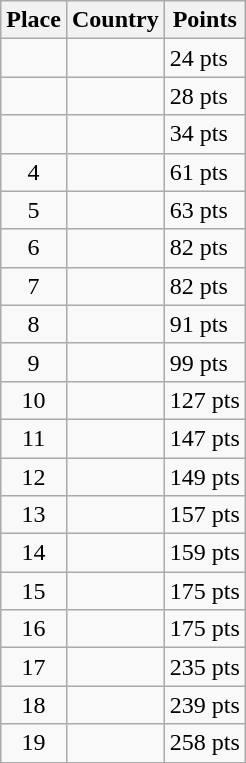<table class=wikitable>
<tr>
<th>Place</th>
<th>Country</th>
<th>Points</th>
</tr>
<tr>
<td align=center></td>
<td></td>
<td>24 pts</td>
</tr>
<tr>
<td align=center></td>
<td></td>
<td>28 pts</td>
</tr>
<tr>
<td align=center></td>
<td></td>
<td>34 pts</td>
</tr>
<tr>
<td align=center>4</td>
<td></td>
<td>61 pts</td>
</tr>
<tr>
<td align=center>5</td>
<td></td>
<td>63 pts</td>
</tr>
<tr>
<td align=center>6</td>
<td></td>
<td>82 pts</td>
</tr>
<tr>
<td align=center>7</td>
<td></td>
<td>82 pts</td>
</tr>
<tr>
<td align=center>8</td>
<td></td>
<td>91 pts</td>
</tr>
<tr>
<td align=center>9</td>
<td></td>
<td>99 pts</td>
</tr>
<tr>
<td align=center>10</td>
<td></td>
<td>127 pts</td>
</tr>
<tr>
<td align=center>11</td>
<td></td>
<td>147 pts</td>
</tr>
<tr>
<td align=center>12</td>
<td></td>
<td>149 pts</td>
</tr>
<tr>
<td align=center>13</td>
<td></td>
<td>157 pts</td>
</tr>
<tr>
<td align=center>14</td>
<td></td>
<td>159 pts</td>
</tr>
<tr>
<td align=center>15</td>
<td></td>
<td>175 pts</td>
</tr>
<tr>
<td align=center>16</td>
<td></td>
<td>175 pts</td>
</tr>
<tr>
<td align=center>17</td>
<td></td>
<td>235 pts</td>
</tr>
<tr>
<td align=center>18</td>
<td></td>
<td>239 pts</td>
</tr>
<tr>
<td align=center>19</td>
<td></td>
<td>258 pts</td>
</tr>
</table>
